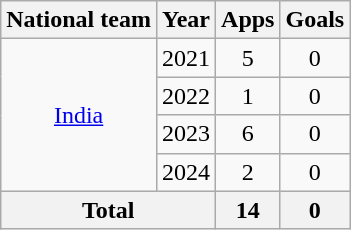<table class="wikitable" style="text-align: center;">
<tr>
<th>National team</th>
<th>Year</th>
<th>Apps</th>
<th>Goals</th>
</tr>
<tr>
<td rowspan="4"><a href='#'>India</a></td>
<td>2021</td>
<td>5</td>
<td>0</td>
</tr>
<tr>
<td>2022</td>
<td>1</td>
<td>0</td>
</tr>
<tr>
<td>2023</td>
<td>6</td>
<td>0</td>
</tr>
<tr>
<td>2024</td>
<td>2</td>
<td>0</td>
</tr>
<tr>
<th colspan="2">Total</th>
<th>14</th>
<th>0</th>
</tr>
</table>
